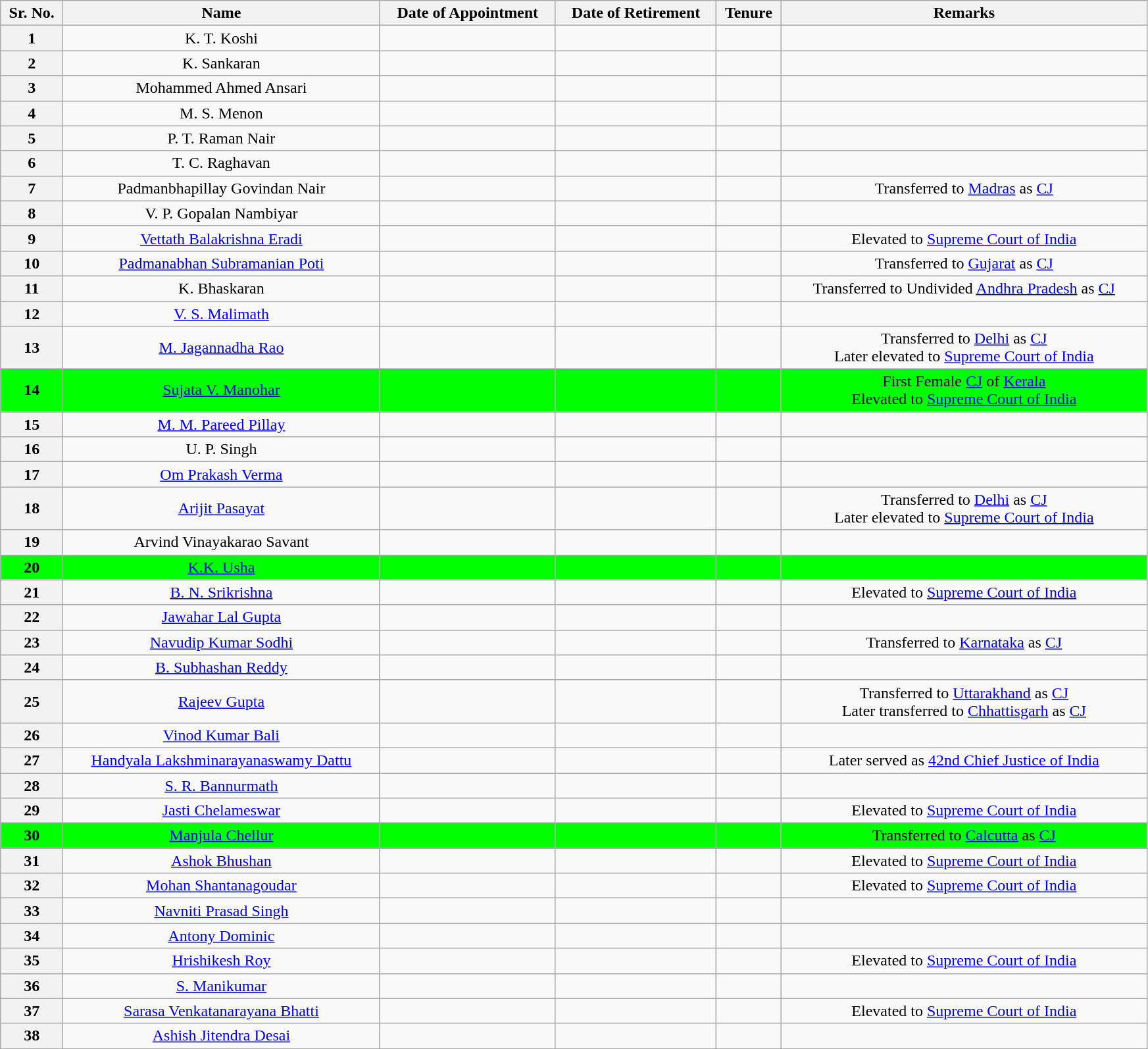<table class="wikitable sortable" style="text-align:center" width="92%">
<tr>
<th>Sr. No.</th>
<th>Name</th>
<th>Date of Appointment</th>
<th>Date of Retirement</th>
<th>Tenure</th>
<th>Remarks</th>
</tr>
<tr>
<th>1</th>
<td>K. T. Koshi</td>
<td></td>
<td></td>
<td></td>
<td></td>
</tr>
<tr>
<th>2</th>
<td>K. Sankaran</td>
<td></td>
<td></td>
<td></td>
<td></td>
</tr>
<tr>
<th>3</th>
<td>Mohammed Ahmed Ansari</td>
<td></td>
<td></td>
<td></td>
<td></td>
</tr>
<tr>
<th>4</th>
<td>M. S. Menon</td>
<td></td>
<td></td>
<td></td>
<td></td>
</tr>
<tr>
<th>5</th>
<td>P. T. Raman Nair</td>
<td></td>
<td></td>
<td></td>
<td></td>
</tr>
<tr>
<th>6</th>
<td>T. C. Raghavan</td>
<td></td>
<td></td>
<td></td>
<td></td>
</tr>
<tr>
<th>7</th>
<td>Padmanbhapillay Govindan Nair</td>
<td></td>
<td></td>
<td></td>
<td>Transferred to <a href='#'>Madras</a> as <a href='#'>CJ</a></td>
</tr>
<tr>
<th>8</th>
<td>V. P. Gopalan Nambiyar</td>
<td></td>
<td></td>
<td></td>
<td></td>
</tr>
<tr>
<th>9</th>
<td><a href='#'>Vettath Balakrishna Eradi</a></td>
<td></td>
<td></td>
<td></td>
<td>Elevated to <a href='#'>Supreme Court of India</a></td>
</tr>
<tr>
<th>10</th>
<td><a href='#'>Padmanabhan Subramanian Poti</a></td>
<td></td>
<td></td>
<td></td>
<td>Transferred to <a href='#'>Gujarat</a> as <a href='#'>CJ</a></td>
</tr>
<tr>
<th>11</th>
<td>K. Bhaskaran</td>
<td></td>
<td></td>
<td></td>
<td>Transferred to Undivided <a href='#'>Andhra Pradesh</a> as <a href='#'>CJ</a></td>
</tr>
<tr>
<th>12</th>
<td><a href='#'>V. S. Malimath</a></td>
<td></td>
<td></td>
<td></td>
<td></td>
</tr>
<tr>
<th>13</th>
<td><a href='#'>M. Jagannadha Rao</a></td>
<td></td>
<td></td>
<td></td>
<td>Transferred to <a href='#'>Delhi</a> as <a href='#'>CJ</a> <br> Later elevated to <a href='#'>Supreme Court of India</a></td>
</tr>
<tr>
<th style="background:lime;">14</th>
<td style="background:lime;"><a href='#'>Sujata V. Manohar</a></td>
<td style="background:lime;"></td>
<td style="background:lime;"></td>
<td style="background:lime;"></td>
<td style="background:lime;">First Female <a href='#'>CJ</a> of <a href='#'>Kerala</a> <br> Elevated to <a href='#'>Supreme Court of India</a></td>
</tr>
<tr>
<th>15</th>
<td><a href='#'>M. M. Pareed Pillay</a></td>
<td></td>
<td></td>
<td></td>
<td></td>
</tr>
<tr>
<th>16</th>
<td>U. P. Singh</td>
<td></td>
<td></td>
<td></td>
<td></td>
</tr>
<tr>
<th>17</th>
<td><a href='#'>Om Prakash Verma</a></td>
<td></td>
<td></td>
<td></td>
<td></td>
</tr>
<tr>
<th>18</th>
<td><a href='#'>Arijit Pasayat</a></td>
<td></td>
<td></td>
<td></td>
<td>Transferred to <a href='#'>Delhi</a> as <a href='#'>CJ</a> <br> Later elevated to <a href='#'>Supreme Court of India</a></td>
</tr>
<tr>
<th>19</th>
<td>Arvind Vinayakarao Savant</td>
<td></td>
<td></td>
<td></td>
<td></td>
</tr>
<tr>
<th style="background:lime;">20</th>
<td style="background:lime;"><a href='#'>K.K. Usha</a></td>
<td style="background:lime;"></td>
<td style="background:lime;"></td>
<td style="background:lime;"></td>
<td style="background:lime;"></td>
</tr>
<tr>
<th>21</th>
<td><a href='#'>B. N. Srikrishna</a></td>
<td></td>
<td></td>
<td></td>
<td>Elevated to <a href='#'>Supreme Court of India</a></td>
</tr>
<tr>
<th>22</th>
<td><a href='#'>Jawahar Lal Gupta</a></td>
<td></td>
<td></td>
<td></td>
<td></td>
</tr>
<tr>
<th>23</th>
<td><a href='#'>Navudip Kumar Sodhi</a></td>
<td></td>
<td></td>
<td></td>
<td>Transferred to <a href='#'>Karnataka</a> as <a href='#'>CJ</a></td>
</tr>
<tr>
<th>24</th>
<td><a href='#'>B. Subhashan Reddy</a></td>
<td></td>
<td></td>
<td></td>
<td></td>
</tr>
<tr>
<th>25</th>
<td><a href='#'>Rajeev Gupta</a></td>
<td></td>
<td></td>
<td></td>
<td>Transferred to <a href='#'>Uttarakhand</a> as <a href='#'>CJ</a> <br> Later transferred to <a href='#'>Chhattisgarh</a> as <a href='#'>CJ</a></td>
</tr>
<tr>
<th>26</th>
<td><a href='#'>Vinod Kumar Bali</a></td>
<td></td>
<td></td>
<td></td>
<td></td>
</tr>
<tr>
<th>27</th>
<td><a href='#'>Handyala Lakshminarayanaswamy Dattu</a></td>
<td></td>
<td></td>
<td></td>
<td>Later served as <a href='#'>42nd Chief Justice of India</a></td>
</tr>
<tr>
<th>28</th>
<td><a href='#'>S. R. Bannurmath</a></td>
<td></td>
<td></td>
<td></td>
<td></td>
</tr>
<tr>
<th>29</th>
<td><a href='#'>Jasti Chelameswar</a></td>
<td></td>
<td></td>
<td></td>
<td>Elevated to <a href='#'>Supreme Court of India</a></td>
</tr>
<tr>
<th style="background:lime;">30</th>
<td style="background:lime;"><a href='#'>Manjula Chellur</a></td>
<td style="background:lime;"></td>
<td style="background:lime;"></td>
<td style="background:lime;"></td>
<td style="background:lime;">Transferred to <a href='#'>Calcutta</a> as <a href='#'>CJ</a></td>
</tr>
<tr>
<th>31</th>
<td><a href='#'>Ashok Bhushan</a></td>
<td></td>
<td></td>
<td></td>
<td>Elevated to <a href='#'>Supreme Court of India</a></td>
</tr>
<tr>
<th>32</th>
<td><a href='#'>Mohan Shantanagoudar</a></td>
<td></td>
<td></td>
<td></td>
<td>Elevated to <a href='#'>Supreme Court of India</a></td>
</tr>
<tr>
<th>33</th>
<td><a href='#'>Navniti Prasad Singh</a></td>
<td></td>
<td></td>
<td></td>
<td></td>
</tr>
<tr>
<th>34</th>
<td><a href='#'>Antony Dominic</a></td>
<td></td>
<td></td>
<td></td>
<td></td>
</tr>
<tr>
<th>35</th>
<td><a href='#'>Hrishikesh Roy</a></td>
<td></td>
<td></td>
<td></td>
<td>Elevated to <a href='#'>Supreme Court of India</a></td>
</tr>
<tr>
<th>36</th>
<td><a href='#'>S. Manikumar</a></td>
<td></td>
<td></td>
<td></td>
<td></td>
</tr>
<tr>
<th>37</th>
<td><a href='#'>Sarasa Venkatanarayana Bhatti</a></td>
<td></td>
<td></td>
<td></td>
<td>Elevated to <a href='#'>Supreme Court of India</a></td>
</tr>
<tr>
<th>38</th>
<td><a href='#'>Ashish Jitendra Desai</a></td>
<td></td>
<td></td>
<td></td>
<td></td>
</tr>
</table>
